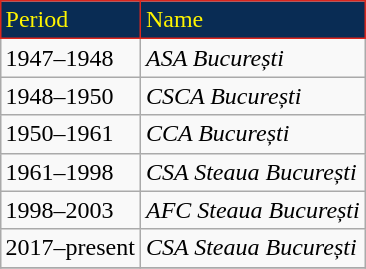<table class="wikitable" style="text-align: left" align="right">
<tr>
<td style="background:#092c54;color:#fff500;border:1px solid #db261d;">Period</td>
<td style="background:#092c54;color:#fff500;border:1px solid #db261d;">Name</td>
</tr>
<tr>
<td>1947–1948</td>
<td align=left><em>ASA București</em></td>
</tr>
<tr>
<td>1948–1950</td>
<td align=left><em>CSCA București</em></td>
</tr>
<tr>
<td>1950–1961</td>
<td align=left><em>CCA București</em></td>
</tr>
<tr>
<td>1961–1998</td>
<td align=left><em>CSA Steaua București</em></td>
</tr>
<tr>
<td>1998–2003</td>
<td align=left><em>AFC Steaua București</em></td>
</tr>
<tr>
<td>2017–present</td>
<td align=left><em>CSA Steaua București</em></td>
</tr>
<tr>
</tr>
</table>
